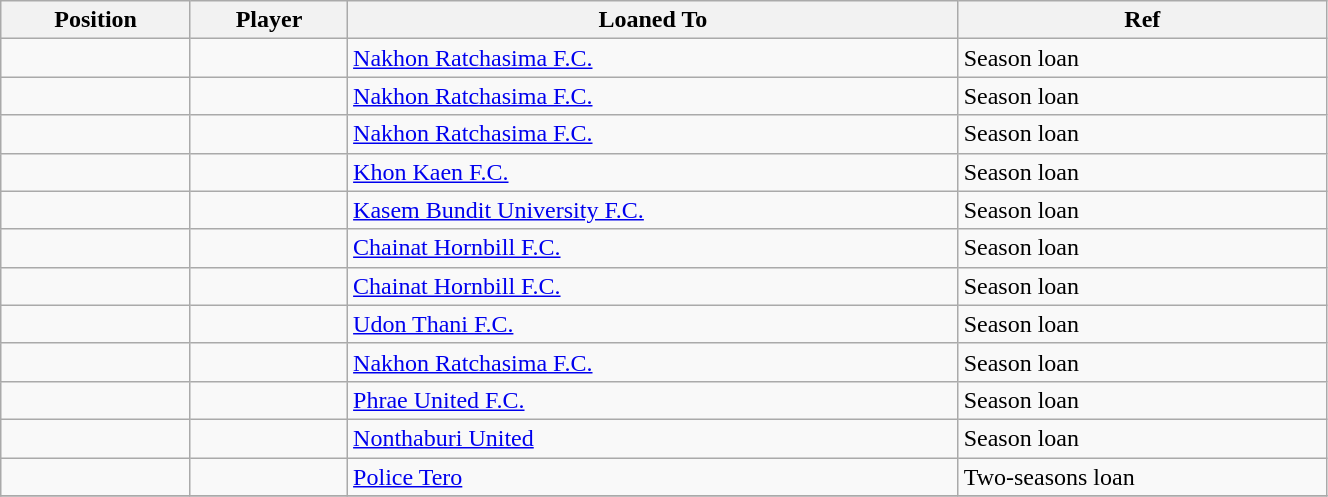<table class="wikitable sortable" style="width:70%; text-align:center; font-size:100%; text-align:left;">
<tr>
<th><strong>Position</strong></th>
<th><strong>Player</strong></th>
<th><strong>Loaned To</strong></th>
<th><strong>Ref</strong></th>
</tr>
<tr>
<td></td>
<td></td>
<td> <a href='#'>Nakhon Ratchasima F.C.</a></td>
<td>Season loan</td>
</tr>
<tr>
<td></td>
<td></td>
<td> <a href='#'>Nakhon Ratchasima F.C.</a></td>
<td>Season loan</td>
</tr>
<tr>
<td></td>
<td></td>
<td> <a href='#'>Nakhon Ratchasima F.C.</a></td>
<td>Season loan</td>
</tr>
<tr>
<td></td>
<td></td>
<td> <a href='#'>Khon Kaen F.C.</a></td>
<td>Season loan</td>
</tr>
<tr>
<td></td>
<td></td>
<td> <a href='#'>Kasem Bundit University F.C.</a></td>
<td>Season loan</td>
</tr>
<tr>
<td></td>
<td></td>
<td> <a href='#'>Chainat Hornbill F.C.</a></td>
<td>Season loan</td>
</tr>
<tr>
<td></td>
<td></td>
<td> <a href='#'>Chainat Hornbill F.C.</a></td>
<td>Season loan</td>
</tr>
<tr>
<td></td>
<td></td>
<td> <a href='#'>Udon Thani F.C.</a></td>
<td>Season loan</td>
</tr>
<tr>
<td></td>
<td></td>
<td> <a href='#'>Nakhon Ratchasima F.C.</a></td>
<td>Season loan</td>
</tr>
<tr>
<td></td>
<td></td>
<td> <a href='#'>Phrae United F.C.</a></td>
<td>Season loan</td>
</tr>
<tr>
<td></td>
<td></td>
<td> <a href='#'>Nonthaburi United</a></td>
<td>Season loan</td>
</tr>
<tr>
<td></td>
<td></td>
<td> <a href='#'>Police Tero</a></td>
<td>Two-seasons loan</td>
</tr>
<tr>
</tr>
</table>
